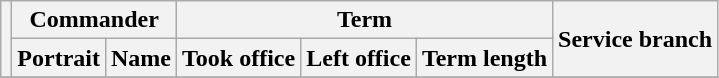<table class="wikitable sortable">
<tr>
<th rowspan=2></th>
<th colspan=2>Commander</th>
<th colspan=3>Term</th>
<th rowspan=2>Service branch</th>
</tr>
<tr>
<th>Portrait</th>
<th>Name</th>
<th>Took office</th>
<th>Left office</th>
<th>Term length</th>
</tr>
<tr>
</tr>
</table>
